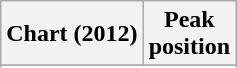<table class="wikitable sortable plainrowheaders" style="text-align:center">
<tr>
<th scope="col">Chart (2012)</th>
<th scope="col">Peak<br>position</th>
</tr>
<tr>
</tr>
<tr>
</tr>
</table>
